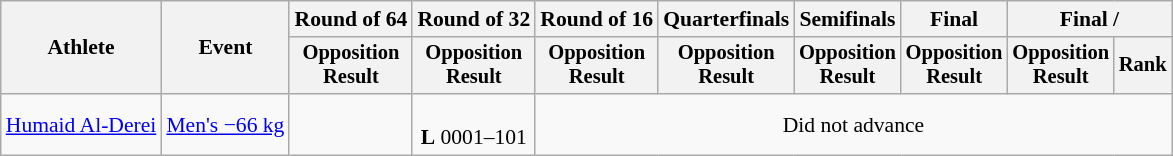<table class="wikitable" style="font-size:90%">
<tr>
<th rowspan="2">Athlete</th>
<th rowspan="2">Event</th>
<th scope="col">Round of 64</th>
<th scope="col">Round of 32</th>
<th scope="col">Round of 16</th>
<th scope="col">Quarterfinals</th>
<th scope="col">Semifinals</th>
<th scope="col">Final</th>
<th colspan=2>Final / </th>
</tr>
<tr style="font-size:95%">
<th>Opposition<br>Result</th>
<th>Opposition<br>Result</th>
<th>Opposition<br>Result</th>
<th>Opposition<br>Result</th>
<th>Opposition<br>Result</th>
<th>Opposition<br>Result</th>
<th>Opposition<br>Result</th>
<th>Rank</th>
</tr>
<tr align=center>
<td align=left><a href='#'>Humaid Al-Derei</a></td>
<td align=left><a href='#'>Men's −66 kg</a></td>
<td></td>
<td><br><strong>L</strong> 0001–101</td>
<td colspan=6>Did not advance</td>
</tr>
</table>
